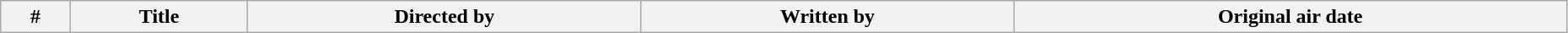<table class="wikitable" style="width:98%;">
<tr>
<th>#</th>
<th>Title</th>
<th>Directed by</th>
<th>Written by</th>
<th>Original air date<br>
























</th>
</tr>
</table>
